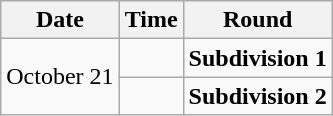<table class="wikitable">
<tr>
<th>Date</th>
<th>Time</th>
<th>Round</th>
</tr>
<tr>
<td rowspan=3>October 21</td>
<td></td>
<td><strong>Subdivision 1</strong></td>
</tr>
<tr>
<td></td>
<td><strong>Subdivision 2</strong></td>
</tr>
</table>
